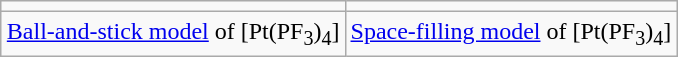<table class="wikitable" style="margin:1em auto; text-align:center;">
<tr>
<td></td>
<td></td>
</tr>
<tr>
<td><a href='#'>Ball-and-stick model</a> of [Pt(PF<sub>3</sub>)<sub>4</sub>]</td>
<td><a href='#'>Space-filling model</a> of [Pt(PF<sub>3</sub>)<sub>4</sub>]</td>
</tr>
</table>
